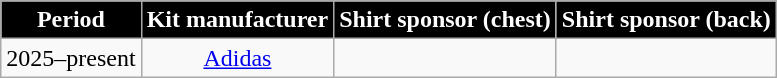<table class="wikitable" style="text-align:center">
<tr>
<th style="background:#000; color:#fff">Period</th>
<th style="background:#000; color:#fff">Kit manufacturer</th>
<th style="background:#000; color:#fff">Shirt sponsor (chest)</th>
<th style="background:#000; color:#fff">Shirt sponsor (back)</th>
</tr>
<tr>
<td>2025–present</td>
<td><a href='#'>Adidas</a></td>
<td></td>
<td></td>
</tr>
</table>
